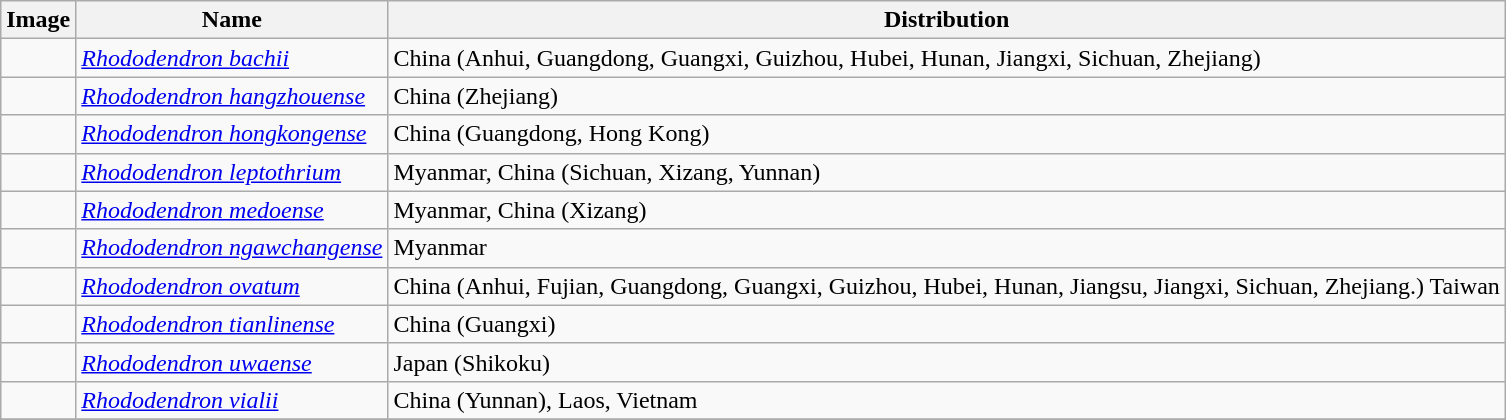<table class="wikitable collapsible">
<tr>
<th>Image</th>
<th>Name</th>
<th>Distribution</th>
</tr>
<tr>
<td></td>
<td><em><a href='#'>Rhododendron bachii</a></em> </td>
<td>China (Anhui, Guangdong, Guangxi, Guizhou, Hubei, Hunan, Jiangxi, Sichuan, Zhejiang)</td>
</tr>
<tr>
<td></td>
<td><em><a href='#'>Rhododendron hangzhouense</a></em> </td>
<td>China (Zhejiang)</td>
</tr>
<tr>
<td></td>
<td><em><a href='#'>Rhododendron hongkongense</a></em> </td>
<td>China (Guangdong, Hong Kong)</td>
</tr>
<tr>
<td></td>
<td><em><a href='#'>Rhododendron leptothrium</a></em> </td>
<td>Myanmar, China (Sichuan, Xizang, Yunnan)</td>
</tr>
<tr>
<td></td>
<td><em><a href='#'>Rhododendron medoense</a></em> </td>
<td>Myanmar, China (Xizang)</td>
</tr>
<tr>
<td></td>
<td><em><a href='#'>Rhododendron ngawchangense</a></em> </td>
<td>Myanmar</td>
</tr>
<tr>
<td></td>
<td><em><a href='#'>Rhododendron ovatum</a></em> </td>
<td>China (Anhui, Fujian, Guangdong, Guangxi, Guizhou, Hubei, Hunan, Jiangsu, Jiangxi, Sichuan, Zhejiang.) Taiwan</td>
</tr>
<tr>
<td></td>
<td><em><a href='#'>Rhododendron tianlinense</a></em> </td>
<td>China (Guangxi)</td>
</tr>
<tr>
<td></td>
<td><em><a href='#'>Rhododendron uwaense</a></em> </td>
<td>Japan (Shikoku)</td>
</tr>
<tr>
<td></td>
<td><em><a href='#'>Rhododendron vialii</a></em> </td>
<td>China (Yunnan), Laos, Vietnam</td>
</tr>
<tr>
</tr>
</table>
